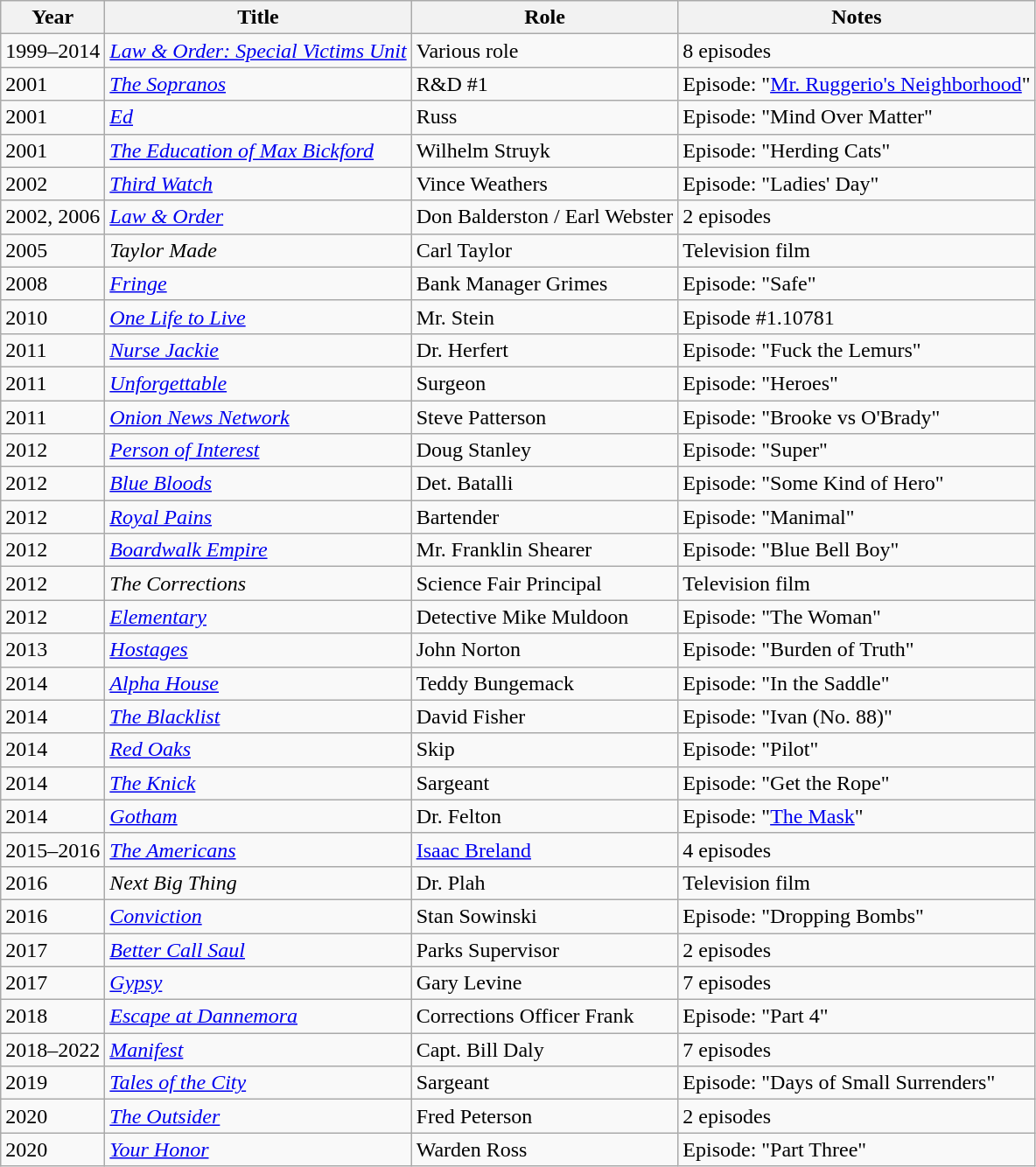<table class="wikitable sortable">
<tr>
<th>Year</th>
<th>Title</th>
<th>Role</th>
<th>Notes</th>
</tr>
<tr>
<td>1999–2014</td>
<td><em><a href='#'>Law & Order: Special Victims Unit</a></em></td>
<td>Various role</td>
<td>8 episodes</td>
</tr>
<tr>
<td>2001</td>
<td><em><a href='#'>The Sopranos</a></em></td>
<td>R&D #1</td>
<td>Episode: "<a href='#'>Mr. Ruggerio's Neighborhood</a>"</td>
</tr>
<tr>
<td>2001</td>
<td><a href='#'><em>Ed</em></a></td>
<td>Russ</td>
<td>Episode: "Mind Over Matter"</td>
</tr>
<tr>
<td>2001</td>
<td><em><a href='#'>The Education of Max Bickford</a></em></td>
<td>Wilhelm Struyk</td>
<td>Episode: "Herding Cats"</td>
</tr>
<tr>
<td>2002</td>
<td><em><a href='#'>Third Watch</a></em></td>
<td>Vince Weathers</td>
<td>Episode: "Ladies' Day"</td>
</tr>
<tr>
<td>2002, 2006</td>
<td><em><a href='#'>Law & Order</a></em></td>
<td>Don Balderston / Earl Webster</td>
<td>2 episodes</td>
</tr>
<tr>
<td>2005</td>
<td><em>Taylor Made</em></td>
<td>Carl Taylor</td>
<td>Television film</td>
</tr>
<tr>
<td>2008</td>
<td><a href='#'><em>Fringe</em></a></td>
<td>Bank Manager Grimes</td>
<td>Episode: "Safe"</td>
</tr>
<tr>
<td>2010</td>
<td><em><a href='#'>One Life to Live</a></em></td>
<td>Mr. Stein</td>
<td>Episode #1.10781</td>
</tr>
<tr>
<td>2011</td>
<td><em><a href='#'>Nurse Jackie</a></em></td>
<td>Dr. Herfert</td>
<td>Episode: "Fuck the Lemurs"</td>
</tr>
<tr>
<td>2011</td>
<td><a href='#'><em>Unforgettable</em></a></td>
<td>Surgeon</td>
<td>Episode: "Heroes"</td>
</tr>
<tr>
<td>2011</td>
<td><em><a href='#'>Onion News Network</a></em></td>
<td>Steve Patterson</td>
<td>Episode: "Brooke vs O'Brady"</td>
</tr>
<tr>
<td>2012</td>
<td><a href='#'><em>Person of Interest</em></a></td>
<td>Doug Stanley</td>
<td>Episode: "Super"</td>
</tr>
<tr>
<td>2012</td>
<td><a href='#'><em>Blue Bloods</em></a></td>
<td>Det. Batalli</td>
<td>Episode: "Some Kind of Hero"</td>
</tr>
<tr>
<td>2012</td>
<td><em><a href='#'>Royal Pains</a></em></td>
<td>Bartender</td>
<td>Episode: "Manimal"</td>
</tr>
<tr>
<td>2012</td>
<td><em><a href='#'>Boardwalk Empire</a></em></td>
<td>Mr. Franklin Shearer</td>
<td>Episode: "Blue Bell Boy"</td>
</tr>
<tr>
<td>2012</td>
<td><em>The Corrections</em></td>
<td>Science Fair Principal</td>
<td>Television film</td>
</tr>
<tr>
<td>2012</td>
<td><a href='#'><em>Elementary</em></a></td>
<td>Detective Mike Muldoon</td>
<td>Episode: "The Woman"</td>
</tr>
<tr>
<td>2013</td>
<td><a href='#'><em>Hostages</em></a></td>
<td>John Norton</td>
<td>Episode: "Burden of Truth"</td>
</tr>
<tr>
<td>2014</td>
<td><em><a href='#'>Alpha House</a></em></td>
<td>Teddy Bungemack</td>
<td>Episode: "In the Saddle"</td>
</tr>
<tr>
<td>2014</td>
<td><a href='#'><em>The Blacklist</em></a></td>
<td>David Fisher</td>
<td>Episode: "Ivan (No. 88)"</td>
</tr>
<tr>
<td>2014</td>
<td><em><a href='#'>Red Oaks</a></em></td>
<td>Skip</td>
<td>Episode: "Pilot"</td>
</tr>
<tr>
<td>2014</td>
<td><em><a href='#'>The Knick</a></em></td>
<td>Sargeant</td>
<td>Episode: "Get the Rope"</td>
</tr>
<tr>
<td>2014</td>
<td><a href='#'><em>Gotham</em></a></td>
<td>Dr. Felton</td>
<td>Episode: "<a href='#'>The Mask</a>"</td>
</tr>
<tr>
<td>2015–2016</td>
<td><em><a href='#'>The Americans</a></em></td>
<td><a href='#'>Isaac Breland</a></td>
<td>4 episodes</td>
</tr>
<tr>
<td>2016</td>
<td><em>Next Big Thing</em></td>
<td>Dr. Plah</td>
<td>Television film</td>
</tr>
<tr>
<td>2016</td>
<td><a href='#'><em>Conviction</em></a></td>
<td>Stan Sowinski</td>
<td>Episode: "Dropping Bombs"</td>
</tr>
<tr>
<td>2017</td>
<td><em><a href='#'>Better Call Saul</a></em></td>
<td>Parks Supervisor</td>
<td>2 episodes</td>
</tr>
<tr>
<td>2017</td>
<td><a href='#'><em>Gypsy</em></a></td>
<td>Gary Levine</td>
<td>7 episodes</td>
</tr>
<tr>
<td>2018</td>
<td><em><a href='#'>Escape at Dannemora</a></em></td>
<td>Corrections Officer Frank</td>
<td>Episode: "Part 4"</td>
</tr>
<tr>
<td>2018–2022</td>
<td><a href='#'><em>Manifest</em></a></td>
<td>Capt. Bill Daly</td>
<td>7 episodes</td>
</tr>
<tr>
<td>2019</td>
<td><a href='#'><em>Tales of the City</em></a></td>
<td>Sargeant</td>
<td>Episode: "Days of Small Surrenders"</td>
</tr>
<tr>
<td>2020</td>
<td><a href='#'><em>The Outsider</em></a></td>
<td>Fred Peterson</td>
<td>2 episodes</td>
</tr>
<tr>
<td>2020</td>
<td><a href='#'><em>Your Honor</em></a></td>
<td>Warden Ross</td>
<td>Episode: "Part Three"</td>
</tr>
</table>
